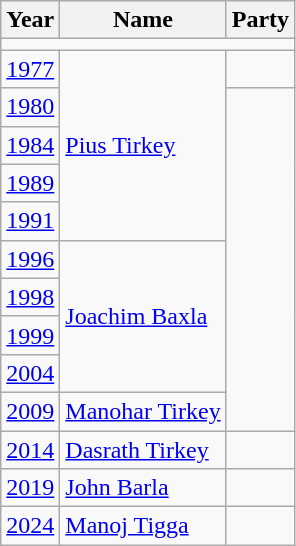<table class="wikitable">
<tr>
<th>Year</th>
<th>Name</th>
<th colspan="2">Party</th>
</tr>
<tr>
<td colspan="4"></td>
</tr>
<tr>
<td><a href='#'>1977</a></td>
<td rowspan="5"><a href='#'>Pius Tirkey</a></td>
<td></td>
</tr>
<tr>
<td><a href='#'>1980</a></td>
</tr>
<tr>
<td><a href='#'>1984</a></td>
</tr>
<tr>
<td><a href='#'>1989</a></td>
</tr>
<tr>
<td><a href='#'>1991</a></td>
</tr>
<tr>
<td><a href='#'>1996</a></td>
<td rowspan="4"><a href='#'>Joachim Baxla</a></td>
</tr>
<tr>
<td><a href='#'>1998</a></td>
</tr>
<tr>
<td><a href='#'>1999</a></td>
</tr>
<tr>
<td><a href='#'>2004</a></td>
</tr>
<tr>
<td><a href='#'>2009</a></td>
<td><a href='#'>Manohar Tirkey</a></td>
</tr>
<tr>
<td><a href='#'>2014</a></td>
<td><a href='#'>Dasrath Tirkey</a></td>
<td></td>
</tr>
<tr>
<td><a href='#'>2019</a></td>
<td><a href='#'>John Barla</a></td>
<td></td>
</tr>
<tr>
<td><a href='#'>2024</a></td>
<td><a href='#'>Manoj Tigga</a></td>
</tr>
</table>
